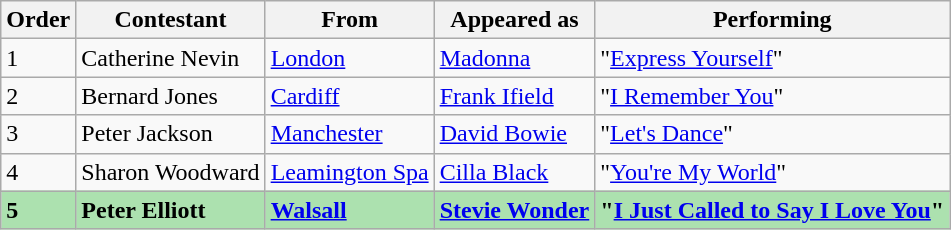<table class="wikitable">
<tr>
<th>Order</th>
<th>Contestant</th>
<th>From</th>
<th>Appeared as</th>
<th>Performing</th>
</tr>
<tr>
<td>1</td>
<td>Catherine Nevin</td>
<td><a href='#'>London</a></td>
<td><a href='#'>Madonna</a></td>
<td>"<a href='#'>Express Yourself</a>"</td>
</tr>
<tr>
<td>2</td>
<td>Bernard Jones</td>
<td><a href='#'>Cardiff</a></td>
<td><a href='#'>Frank Ifield</a></td>
<td>"<a href='#'>I Remember You</a>"</td>
</tr>
<tr>
<td>3</td>
<td>Peter Jackson</td>
<td><a href='#'>Manchester</a></td>
<td><a href='#'>David Bowie</a></td>
<td>"<a href='#'>Let's Dance</a>"</td>
</tr>
<tr>
<td>4</td>
<td>Sharon Woodward</td>
<td><a href='#'>Leamington Spa</a></td>
<td><a href='#'>Cilla Black</a></td>
<td>"<a href='#'>You're My World</a>"</td>
</tr>
<tr style="background:#ACE1AF;">
<td><strong>5</strong></td>
<td><strong>Peter Elliott</strong></td>
<td><strong><a href='#'>Walsall</a></strong></td>
<td><strong><a href='#'>Stevie Wonder</a></strong></td>
<td><strong>"<a href='#'>I Just Called to Say I Love You</a>"</strong></td>
</tr>
</table>
